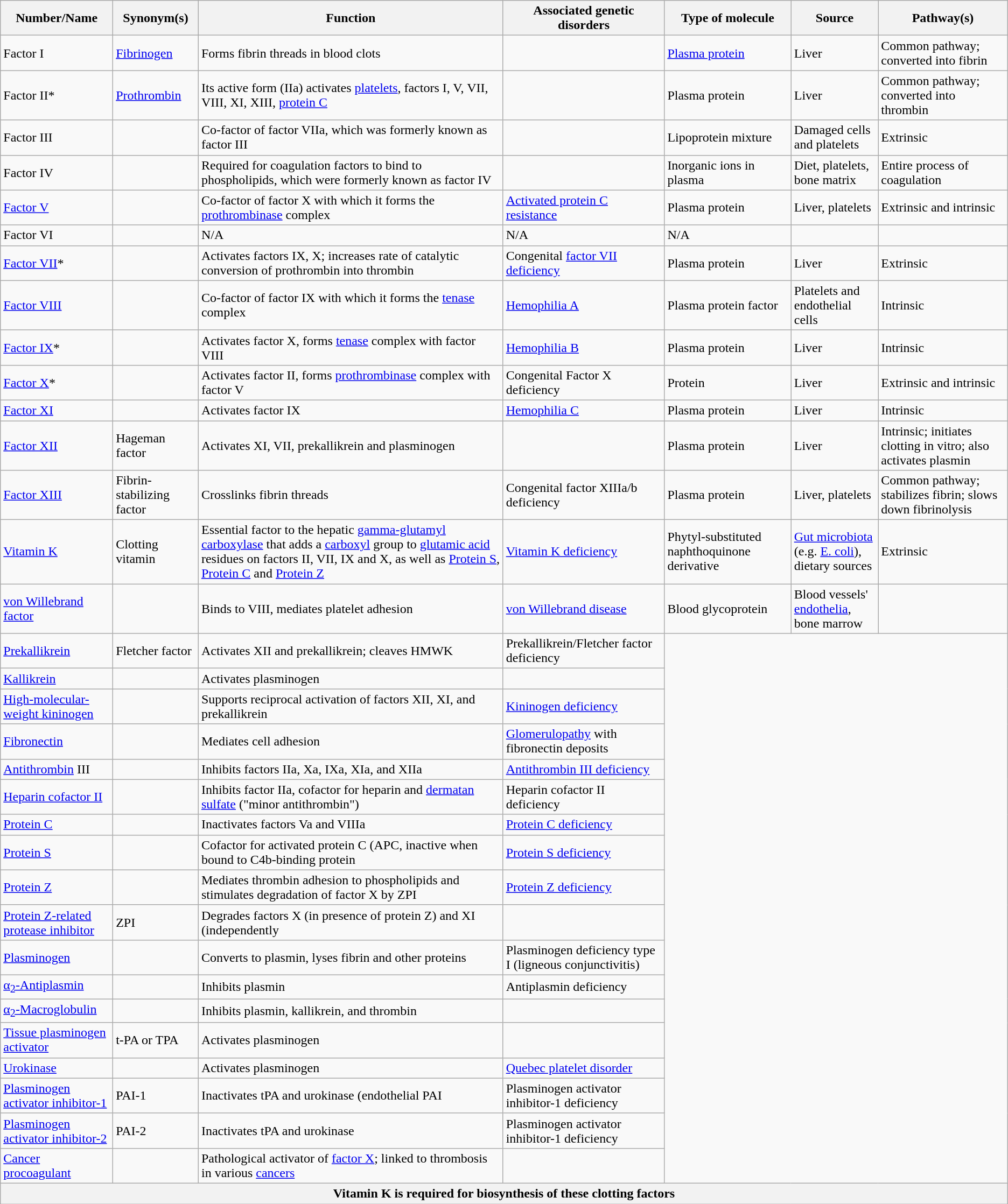<table class="wikitable">
<tr>
<th>Number/Name</th>
<th>Synonym(s)</th>
<th>Function</th>
<th>Associated genetic disorders</th>
<th>Type of molecule</th>
<th>Source</th>
<th>Pathway(s)</th>
</tr>
<tr>
<td>Factor I</td>
<td><a href='#'>Fibrinogen</a></td>
<td>Forms fibrin threads in blood clots</td>
<td></td>
<td><a href='#'>Plasma protein</a></td>
<td>Liver</td>
<td>Common pathway; converted into fibrin</td>
</tr>
<tr>
<td>Factor II*</td>
<td><a href='#'>Prothrombin</a></td>
<td>Its active form (IIa) activates <a href='#'>platelets</a>, factors I, V, VII, VIII, XI, XIII, <a href='#'>protein C</a></td>
<td></td>
<td>Plasma protein</td>
<td>Liver</td>
<td>Common pathway; converted into thrombin</td>
</tr>
<tr>
<td>Factor III</td>
<td></td>
<td>Co-factor of factor VIIa, which was formerly known as factor III</td>
<td></td>
<td>Lipoprotein mixture</td>
<td>Damaged cells and platelets</td>
<td>Extrinsic</td>
</tr>
<tr>
<td>Factor IV</td>
<td></td>
<td>Required for coagulation factors to bind to phospholipids, which were formerly known as factor IV</td>
<td></td>
<td>Inorganic ions in plasma</td>
<td>Diet, platelets, bone matrix</td>
<td>Entire process of coagulation</td>
</tr>
<tr>
<td><a href='#'>Factor V</a></td>
<td></td>
<td>Co-factor of factor X with which it forms the <a href='#'>prothrombinase</a> complex</td>
<td><a href='#'>Activated protein C resistance</a></td>
<td>Plasma protein</td>
<td>Liver, platelets</td>
<td>Extrinsic and intrinsic</td>
</tr>
<tr>
<td>Factor VI</td>
<td></td>
<td>N/A</td>
<td>N/A</td>
<td>N/A</td>
<td></td>
</tr>
<tr>
<td><a href='#'>Factor VII</a>*</td>
<td></td>
<td>Activates factors IX, X; increases rate of catalytic conversion of prothrombin into thrombin</td>
<td>Congenital <a href='#'>factor VII deficiency</a></td>
<td>Plasma protein</td>
<td>Liver</td>
<td>Extrinsic</td>
</tr>
<tr>
<td><a href='#'>Factor VIII</a></td>
<td></td>
<td>Co-factor of factor IX with which it forms the <a href='#'>tenase</a> complex</td>
<td><a href='#'>Hemophilia A</a></td>
<td>Plasma protein factor</td>
<td>Platelets and endothelial cells</td>
<td>Intrinsic</td>
</tr>
<tr>
<td><a href='#'>Factor IX</a>*</td>
<td></td>
<td>Activates factor X, forms <a href='#'>tenase</a> complex with factor VIII</td>
<td><a href='#'>Hemophilia B</a></td>
<td>Plasma protein</td>
<td>Liver</td>
<td>Intrinsic</td>
</tr>
<tr>
<td><a href='#'>Factor X</a>*</td>
<td></td>
<td>Activates factor II, forms <a href='#'>prothrombinase</a> complex with factor V</td>
<td>Congenital Factor X deficiency</td>
<td>Protein</td>
<td>Liver</td>
<td>Extrinsic and intrinsic</td>
</tr>
<tr>
<td><a href='#'>Factor XI</a></td>
<td></td>
<td>Activates factor IX</td>
<td><a href='#'>Hemophilia C</a></td>
<td>Plasma protein</td>
<td>Liver</td>
<td>Intrinsic</td>
</tr>
<tr>
<td><a href='#'>Factor XII</a></td>
<td>Hageman factor</td>
<td>Activates XI, VII, prekallikrein and plasminogen</td>
<td></td>
<td>Plasma protein</td>
<td>Liver</td>
<td>Intrinsic; initiates clotting in vitro; also activates plasmin</td>
</tr>
<tr>
<td><a href='#'>Factor XIII</a></td>
<td>Fibrin-stabilizing factor</td>
<td>Crosslinks fibrin threads</td>
<td>Congenital factor XIIIa/b deficiency</td>
<td>Plasma protein</td>
<td>Liver, platelets</td>
<td>Common pathway; stabilizes fibrin; slows down fibrinolysis</td>
</tr>
<tr>
<td><a href='#'>Vitamin K</a></td>
<td>Clotting vitamin</td>
<td>Essential factor to the hepatic <a href='#'>gamma-glutamyl carboxylase</a> that adds a <a href='#'>carboxyl</a> group to <a href='#'>glutamic acid</a> residues on factors II, VII, IX and X, as well as <a href='#'>Protein S</a>, <a href='#'>Protein C</a> and <a href='#'>Protein Z</a></td>
<td><a href='#'>Vitamin K deficiency</a></td>
<td>Phytyl-substituted naphthoquinone derivative</td>
<td><a href='#'>Gut microbiota</a><br>(e.g. <a href='#'>E. coli</a>),<br>dietary sources</td>
<td>Extrinsic</td>
</tr>
<tr>
<td><a href='#'>von Willebrand factor</a></td>
<td></td>
<td>Binds to VIII, mediates platelet adhesion</td>
<td><a href='#'>von Willebrand disease</a></td>
<td>Blood glycoprotein</td>
<td>Blood vessels' <a href='#'>endothelia</a>,<br> bone marrow</td>
<td></td>
</tr>
<tr>
<td><a href='#'>Prekallikrein</a></td>
<td>Fletcher factor</td>
<td>Activates XII and prekallikrein; cleaves HMWK</td>
<td>Prekallikrein/Fletcher factor deficiency</td>
</tr>
<tr>
<td><a href='#'>Kallikrein</a></td>
<td></td>
<td>Activates plasminogen</td>
<td></td>
</tr>
<tr>
<td><a href='#'>High-molecular-weight kininogen</a></td>
<td></td>
<td>Supports reciprocal activation of factors XII, XI, and prekallikrein</td>
<td><a href='#'>Kininogen deficiency</a></td>
</tr>
<tr>
<td><a href='#'>Fibronectin</a></td>
<td></td>
<td>Mediates cell adhesion</td>
<td><a href='#'>Glomerulopathy</a> with fibronectin deposits</td>
</tr>
<tr>
<td><a href='#'>Antithrombin</a> III</td>
<td></td>
<td>Inhibits factors IIa, Xa, IXa, XIa, and XIIa</td>
<td><a href='#'>Antithrombin III deficiency</a></td>
</tr>
<tr>
<td><a href='#'>Heparin cofactor II</a></td>
<td></td>
<td>Inhibits factor IIa, cofactor for heparin and <a href='#'>dermatan sulfate</a> ("minor antithrombin")</td>
<td>Heparin cofactor II deficiency</td>
</tr>
<tr>
<td><a href='#'>Protein C</a></td>
<td></td>
<td>Inactivates factors Va and VIIIa</td>
<td><a href='#'>Protein C deficiency</a></td>
</tr>
<tr>
<td><a href='#'>Protein S</a></td>
<td></td>
<td>Cofactor for activated protein C (APC, inactive when bound to C4b-binding protein</td>
<td><a href='#'>Protein S deficiency</a></td>
</tr>
<tr>
<td><a href='#'>Protein Z</a></td>
<td></td>
<td>Mediates thrombin adhesion to phospholipids and stimulates degradation of factor X by ZPI</td>
<td><a href='#'>Protein Z deficiency</a></td>
</tr>
<tr>
<td><a href='#'>Protein Z-related protease inhibitor</a></td>
<td>ZPI</td>
<td>Degrades factors X (in presence of protein Z) and XI (independently</td>
<td></td>
</tr>
<tr>
<td><a href='#'>Plasminogen</a></td>
<td></td>
<td>Converts to plasmin, lyses fibrin and other proteins</td>
<td>Plasminogen deficiency type I (ligneous conjunctivitis)</td>
</tr>
<tr>
<td><a href='#'>α<sub>2</sub>-Antiplasmin</a></td>
<td></td>
<td>Inhibits plasmin</td>
<td>Antiplasmin deficiency</td>
</tr>
<tr>
<td><a href='#'>α<sub>2</sub>-Macroglobulin</a></td>
<td></td>
<td>Inhibits plasmin, kallikrein, and thrombin</td>
<td></td>
</tr>
<tr>
<td><a href='#'>Tissue plasminogen activator</a></td>
<td>t-PA or TPA</td>
<td>Activates plasminogen</td>
<td></td>
</tr>
<tr>
<td><a href='#'>Urokinase</a></td>
<td></td>
<td>Activates plasminogen</td>
<td><a href='#'>Quebec platelet disorder</a></td>
</tr>
<tr>
<td><a href='#'>Plasminogen activator inhibitor-1</a></td>
<td>PAI-1</td>
<td>Inactivates tPA and urokinase (endothelial PAI</td>
<td>Plasminogen activator inhibitor-1 deficiency</td>
</tr>
<tr>
<td><a href='#'>Plasminogen activator inhibitor-2</a></td>
<td>PAI-2</td>
<td>Inactivates tPA and urokinase</td>
<td>Plasminogen activator inhibitor-1 deficiency</td>
</tr>
<tr>
<td><a href='#'>Cancer procoagulant</a></td>
<td></td>
<td>Pathological activator of <a href='#'>factor X</a>; linked to thrombosis in various <a href='#'>cancers</a></td>
<td></td>
</tr>
<tr>
<th colspan=7> Vitamin K is required for biosynthesis of these clotting factors</th>
</tr>
</table>
